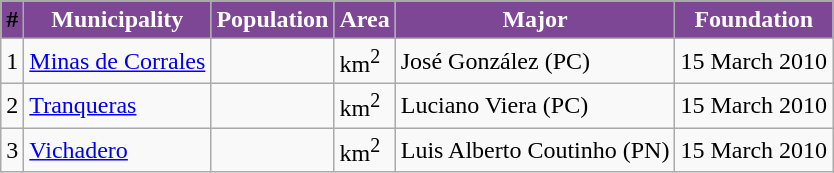<table class="wikitable sortable defaultleft col1center col3right col4right">
<tr>
<th style="background-color:#7d4796" scope=col>#</th>
<th style="color:white;background-color:#7d4796;text-align:center">Municipality</th>
<th style="color:white;background-color:#7d4796;text-align:center">Population</th>
<th style="color:white;background-color:#7d4796;text-align:center">Area</th>
<th style="color:white;background-color:#7d4796;text-align:center">Major</th>
<th style="color:white;background-color:#7d4796;text-align:center">Foundation</th>
</tr>
<tr>
<td>1</td>
<td><a href='#'>Minas de Corrales</a></td>
<td></td>
<td> km<sup>2</sup></td>
<td>José González (PC)</td>
<td>15 March 2010</td>
</tr>
<tr>
<td>2</td>
<td><a href='#'>Tranqueras</a></td>
<td></td>
<td> km<sup>2</sup></td>
<td>Luciano Viera (PC)</td>
<td>15 March 2010</td>
</tr>
<tr>
<td>3</td>
<td><a href='#'>Vichadero</a></td>
<td></td>
<td> km<sup>2</sup></td>
<td>Luis Alberto Coutinho (PN)</td>
<td>15 March 2010</td>
</tr>
</table>
